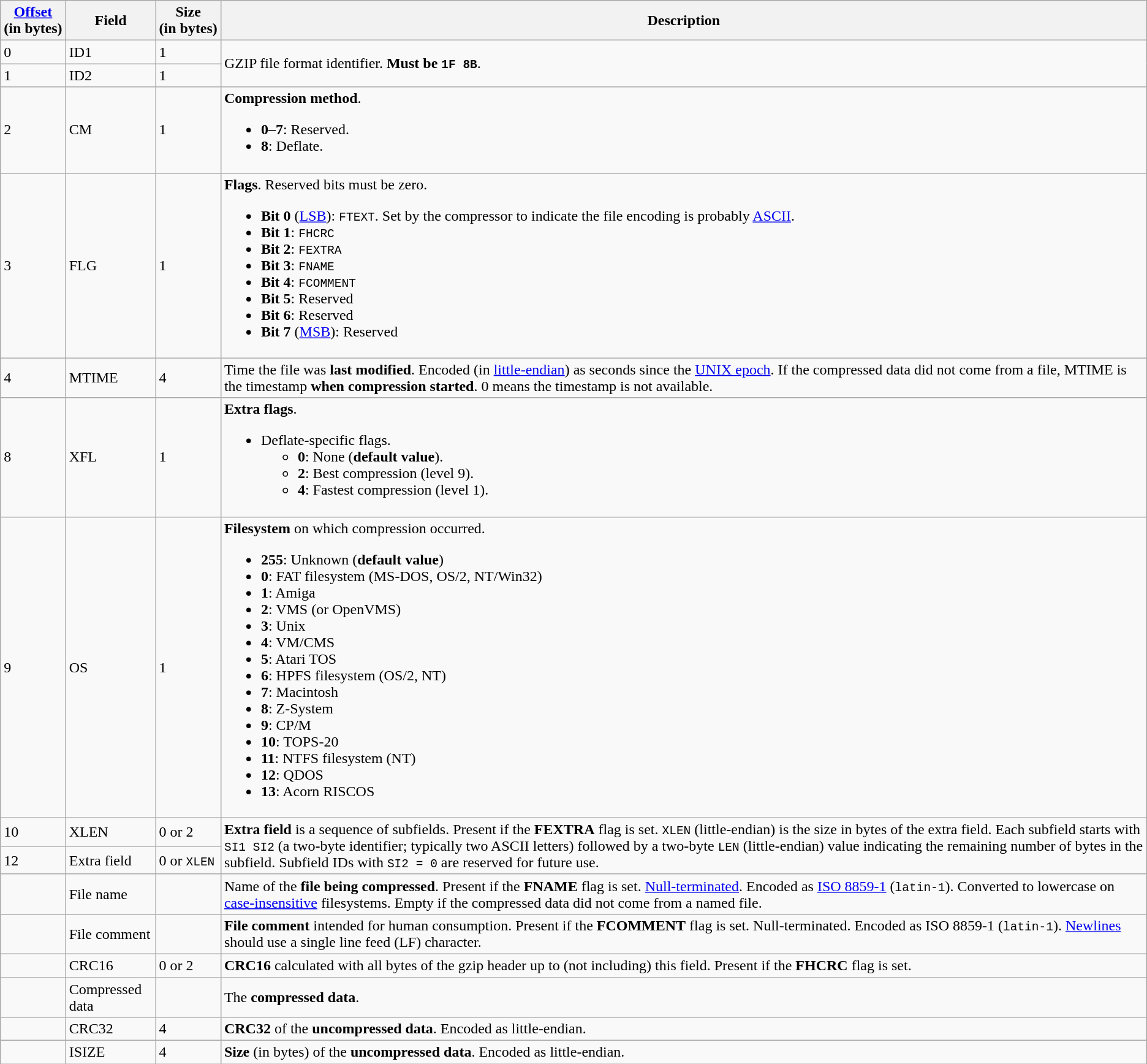<table class="wikitable">
<tr>
<th><a href='#'>Offset</a><br>(in bytes)</th>
<th>Field</th>
<th>Size<br>(in bytes)</th>
<th>Description</th>
</tr>
<tr>
<td>0</td>
<td>ID1</td>
<td>1</td>
<td rowspan="2">GZIP file format identifier. <strong>Must be</strong> <strong><code>1F 8B</code></strong>.</td>
</tr>
<tr>
<td>1</td>
<td>ID2</td>
<td>1</td>
</tr>
<tr>
<td>2</td>
<td>CM</td>
<td>1</td>
<td><strong>Compression method</strong>.<br><ul><li><strong>0–7</strong>: Reserved.</li><li><strong>8</strong>: Deflate.</li></ul></td>
</tr>
<tr>
<td>3</td>
<td>FLG</td>
<td>1</td>
<td><strong>Flags</strong>. Reserved bits must be zero.<br><ul><li><strong>Bit 0</strong> (<a href='#'>LSB</a>): <code>FTEXT</code>. Set by the compressor to indicate the file encoding is probably <a href='#'>ASCII</a>.</li><li><strong>Bit 1</strong>: <code>FHCRC</code></li><li><strong>Bit 2</strong>: <code>FEXTRA</code></li><li><strong>Bit 3</strong>: <code>FNAME</code></li><li><strong>Bit 4</strong>: <code>FCOMMENT</code></li><li><strong>Bit 5</strong>: Reserved</li><li><strong>Bit 6</strong>: Reserved</li><li><strong>Bit 7</strong> (<a href='#'>MSB</a>): Reserved</li></ul></td>
</tr>
<tr>
<td>4</td>
<td>MTIME</td>
<td>4</td>
<td>Time the file was <strong>last modified</strong>. Encoded (in <a href='#'>little-endian</a>) as seconds since the <a href='#'>UNIX epoch</a>. If the compressed data did not come from a file, MTIME is the timestamp <strong>when compression started</strong>. 0 means the timestamp is not available.</td>
</tr>
<tr>
<td>8</td>
<td>XFL</td>
<td>1</td>
<td><strong>Extra flags</strong>.<br><ul><li>Deflate-specific flags.<ul><li><strong>0</strong>: None (<strong>default value</strong>).</li><li><strong>2</strong>: Best compression (level 9).</li><li><strong>4</strong>: Fastest compression (level 1).</li></ul></li></ul></td>
</tr>
<tr>
<td>9</td>
<td>OS</td>
<td>1</td>
<td><strong>Filesystem</strong> on which compression occurred.<br><ul><li><strong>255</strong>: Unknown (<strong>default value</strong>)</li><li><strong>0</strong>: FAT filesystem (MS-DOS, OS/2, NT/Win32)</li><li><strong>1</strong>: Amiga</li><li><strong>2</strong>: VMS (or OpenVMS)</li><li><strong>3</strong>: Unix</li><li><strong>4</strong>: VM/CMS</li><li><strong>5</strong>: Atari TOS</li><li><strong>6</strong>: HPFS filesystem (OS/2, NT)</li><li><strong>7</strong>: Macintosh</li><li><strong>8</strong>: Z-System</li><li><strong>9</strong>: CP/M</li><li><strong>10</strong>: TOPS-20</li><li><strong>11</strong>: NTFS filesystem (NT)</li><li><strong>12</strong>: QDOS</li><li><strong>13</strong>: Acorn RISCOS</li></ul></td>
</tr>
<tr>
<td>10</td>
<td>XLEN</td>
<td>0 or 2</td>
<td rowspan="2"><strong>Extra field</strong> is a sequence of subfields. Present if the <strong>FEXTRA</strong> flag is set. <code>XLEN</code> (little-endian) is the size in bytes of the extra field. Each subfield starts with <code>SI1 SI2</code> (a two-byte identifier; typically two ASCII letters) followed by a two-byte <code>LEN</code> (little-endian) value indicating the remaining number of bytes in the subfield. Subfield IDs with <code>SI2 = 0</code> are reserved for future use.</td>
</tr>
<tr>
<td>12</td>
<td>Extra field</td>
<td>0 or <code>XLEN</code></td>
</tr>
<tr>
<td></td>
<td>File name</td>
<td></td>
<td>Name of the <strong>file being compressed</strong>. Present if the <strong>FNAME</strong> flag is set. <a href='#'>Null-terminated</a>. Encoded as <a href='#'>ISO 8859-1</a> (<code>latin-1</code>). Converted to lowercase on <a href='#'>case-insensitive</a> filesystems. Empty if the compressed data did not come from a named file.</td>
</tr>
<tr>
<td></td>
<td>File comment</td>
<td></td>
<td><strong>File comment</strong> intended for human consumption. Present if the <strong>FCOMMENT</strong> flag is set. Null-terminated. Encoded as ISO 8859-1 (<code>latin-1</code>). <a href='#'>Newlines</a> should use a single line feed (LF) character.</td>
</tr>
<tr>
<td></td>
<td>CRC16</td>
<td>0 or 2</td>
<td><strong>CRC16</strong> calculated with all bytes of the gzip header up to (not including) this field. Present if the <strong>FHCRC</strong> flag is set.</td>
</tr>
<tr>
<td></td>
<td>Compressed data</td>
<td></td>
<td>The <strong>compressed data</strong>.</td>
</tr>
<tr>
<td></td>
<td>CRC32</td>
<td>4</td>
<td><strong>CRC32</strong> of the <strong>uncompressed data</strong>. Encoded as little-endian.</td>
</tr>
<tr>
<td></td>
<td>ISIZE</td>
<td>4</td>
<td><strong>Size</strong> (in bytes) of the <strong>uncompressed data</strong>. Encoded as little-endian.</td>
</tr>
</table>
